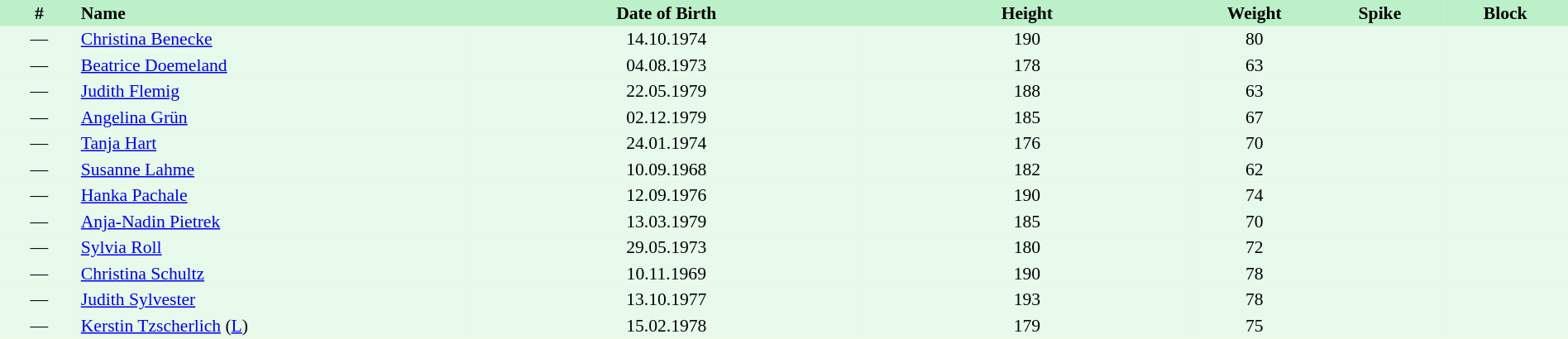<table border=0 cellpadding=2 cellspacing=0  |- bgcolor=#FFECCE style="text-align:center; font-size:90%;" width=100%>
<tr bgcolor=#BBF0C9>
<th width=5%>#</th>
<th width=25% align=left>Name</th>
<th width=25%>Date of Birth</th>
<th width=21%>Height</th>
<th width=8%>Weight</th>
<th width=8%>Spike</th>
<th width=8%>Block</th>
</tr>
<tr bgcolor=#E7FAEC>
<td>—</td>
<td align=left><a href='#'>Christina Benecke</a></td>
<td>14.10.1974</td>
<td>190</td>
<td>80</td>
<td></td>
<td></td>
</tr>
<tr bgcolor=#E7FAEC>
<td>—</td>
<td align=left><a href='#'>Beatrice Doemeland</a></td>
<td>04.08.1973</td>
<td>178</td>
<td>63</td>
<td></td>
<td></td>
</tr>
<tr bgcolor=#E7FAEC>
<td>—</td>
<td align=left><a href='#'>Judith Flemig</a></td>
<td>22.05.1979</td>
<td>188</td>
<td>63</td>
<td></td>
<td></td>
</tr>
<tr bgcolor=#E7FAEC>
<td>—</td>
<td align=left><a href='#'>Angelina Grün</a></td>
<td>02.12.1979</td>
<td>185</td>
<td>67</td>
<td></td>
<td></td>
</tr>
<tr bgcolor=#E7FAEC>
<td>—</td>
<td align=left><a href='#'>Tanja Hart</a></td>
<td>24.01.1974</td>
<td>176</td>
<td>70</td>
<td></td>
<td></td>
</tr>
<tr bgcolor=#E7FAEC>
<td>—</td>
<td align=left><a href='#'>Susanne Lahme</a></td>
<td>10.09.1968</td>
<td>182</td>
<td>62</td>
<td></td>
<td></td>
</tr>
<tr bgcolor=#E7FAEC>
<td>—</td>
<td align=left><a href='#'>Hanka Pachale</a></td>
<td>12.09.1976</td>
<td>190</td>
<td>74</td>
<td></td>
<td></td>
</tr>
<tr bgcolor=#E7FAEC>
<td>—</td>
<td align=left><a href='#'>Anja-Nadin Pietrek</a></td>
<td>13.03.1979</td>
<td>185</td>
<td>70</td>
<td></td>
<td></td>
</tr>
<tr bgcolor=#E7FAEC>
<td>—</td>
<td align=left><a href='#'>Sylvia Roll</a></td>
<td>29.05.1973</td>
<td>180</td>
<td>72</td>
<td></td>
<td></td>
</tr>
<tr bgcolor=#E7FAEC>
<td>—</td>
<td align=left><a href='#'>Christina Schultz</a></td>
<td>10.11.1969</td>
<td>190</td>
<td>78</td>
<td></td>
<td></td>
</tr>
<tr bgcolor=#E7FAEC>
<td>—</td>
<td align=left><a href='#'>Judith Sylvester</a></td>
<td>13.10.1977</td>
<td>193</td>
<td>78</td>
<td></td>
<td></td>
</tr>
<tr bgcolor=#E7FAEC>
<td>—</td>
<td align=left><a href='#'>Kerstin Tzscherlich</a> (<a href='#'>L</a>)</td>
<td>15.02.1978</td>
<td>179</td>
<td>75</td>
<td></td>
<td></td>
</tr>
</table>
